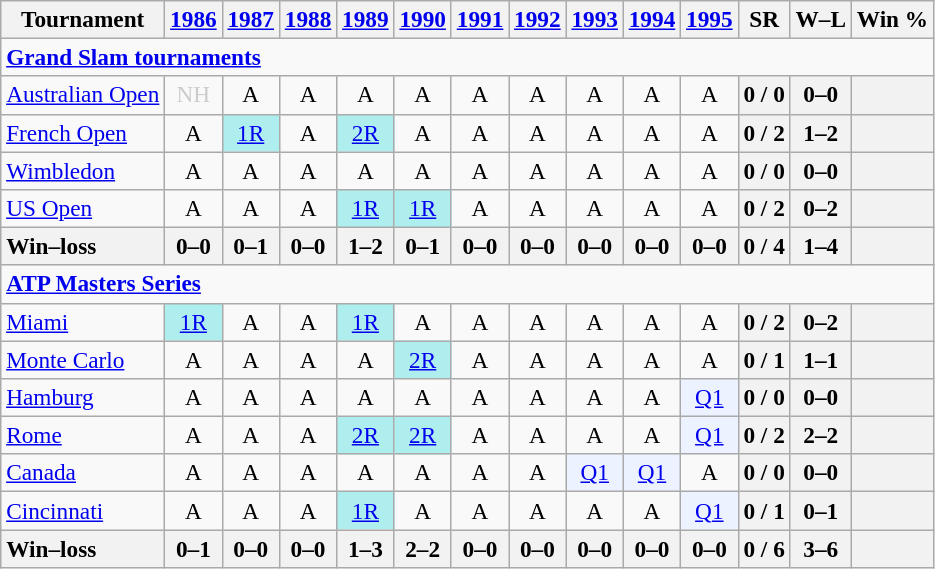<table class=wikitable style=text-align:center;font-size:97%>
<tr>
<th>Tournament</th>
<th><a href='#'>1986</a></th>
<th><a href='#'>1987</a></th>
<th><a href='#'>1988</a></th>
<th><a href='#'>1989</a></th>
<th><a href='#'>1990</a></th>
<th><a href='#'>1991</a></th>
<th><a href='#'>1992</a></th>
<th><a href='#'>1993</a></th>
<th><a href='#'>1994</a></th>
<th><a href='#'>1995</a></th>
<th>SR</th>
<th>W–L</th>
<th>Win %</th>
</tr>
<tr>
<td colspan=23 align=left><strong><a href='#'>Grand Slam tournaments</a></strong></td>
</tr>
<tr>
<td align=left><a href='#'>Australian Open</a></td>
<td colspan=1 style=color:#cccccc>NH</td>
<td>A</td>
<td>A</td>
<td>A</td>
<td>A</td>
<td>A</td>
<td>A</td>
<td>A</td>
<td>A</td>
<td>A</td>
<th>0 / 0</th>
<th>0–0</th>
<th></th>
</tr>
<tr>
<td align=left><a href='#'>French Open</a></td>
<td>A</td>
<td bgcolor=afeeee><a href='#'>1R</a></td>
<td>A</td>
<td bgcolor=afeeee><a href='#'>2R</a></td>
<td>A</td>
<td>A</td>
<td>A</td>
<td>A</td>
<td>A</td>
<td>A</td>
<th>0 / 2</th>
<th>1–2</th>
<th></th>
</tr>
<tr>
<td align=left><a href='#'>Wimbledon</a></td>
<td>A</td>
<td>A</td>
<td>A</td>
<td>A</td>
<td>A</td>
<td>A</td>
<td>A</td>
<td>A</td>
<td>A</td>
<td>A</td>
<th>0 / 0</th>
<th>0–0</th>
<th></th>
</tr>
<tr>
<td align=left><a href='#'>US Open</a></td>
<td>A</td>
<td>A</td>
<td>A</td>
<td bgcolor=afeeee><a href='#'>1R</a></td>
<td bgcolor=afeeee><a href='#'>1R</a></td>
<td>A</td>
<td>A</td>
<td>A</td>
<td>A</td>
<td>A</td>
<th>0 / 2</th>
<th>0–2</th>
<th></th>
</tr>
<tr>
<th style=text-align:left>Win–loss</th>
<th>0–0</th>
<th>0–1</th>
<th>0–0</th>
<th>1–2</th>
<th>0–1</th>
<th>0–0</th>
<th>0–0</th>
<th>0–0</th>
<th>0–0</th>
<th>0–0</th>
<th>0 / 4</th>
<th>1–4</th>
<th></th>
</tr>
<tr>
<td colspan=23 align=left><strong><a href='#'>ATP Masters Series</a></strong></td>
</tr>
<tr>
<td align=left><a href='#'>Miami</a></td>
<td bgcolor=afeeee><a href='#'>1R</a></td>
<td>A</td>
<td>A</td>
<td bgcolor=afeeee><a href='#'>1R</a></td>
<td>A</td>
<td>A</td>
<td>A</td>
<td>A</td>
<td>A</td>
<td>A</td>
<th>0 / 2</th>
<th>0–2</th>
<th></th>
</tr>
<tr>
<td align=left><a href='#'>Monte Carlo</a></td>
<td>A</td>
<td>A</td>
<td>A</td>
<td>A</td>
<td bgcolor=afeeee><a href='#'>2R</a></td>
<td>A</td>
<td>A</td>
<td>A</td>
<td>A</td>
<td>A</td>
<th>0 / 1</th>
<th>1–1</th>
<th></th>
</tr>
<tr>
<td align=left><a href='#'>Hamburg</a></td>
<td>A</td>
<td>A</td>
<td>A</td>
<td>A</td>
<td>A</td>
<td>A</td>
<td>A</td>
<td>A</td>
<td>A</td>
<td bgcolor=ecf2ff><a href='#'>Q1</a></td>
<th>0 / 0</th>
<th>0–0</th>
<th></th>
</tr>
<tr>
<td align=left><a href='#'>Rome</a></td>
<td>A</td>
<td>A</td>
<td>A</td>
<td bgcolor=afeeee><a href='#'>2R</a></td>
<td bgcolor=afeeee><a href='#'>2R</a></td>
<td>A</td>
<td>A</td>
<td>A</td>
<td>A</td>
<td bgcolor=ecf2ff><a href='#'>Q1</a></td>
<th>0 / 2</th>
<th>2–2</th>
<th></th>
</tr>
<tr>
<td align=left><a href='#'>Canada</a></td>
<td>A</td>
<td>A</td>
<td>A</td>
<td>A</td>
<td>A</td>
<td>A</td>
<td>A</td>
<td bgcolor=ecf2ff><a href='#'>Q1</a></td>
<td bgcolor=ecf2ff><a href='#'>Q1</a></td>
<td>A</td>
<th>0 / 0</th>
<th>0–0</th>
<th></th>
</tr>
<tr>
<td align=left><a href='#'>Cincinnati</a></td>
<td>A</td>
<td>A</td>
<td>A</td>
<td bgcolor=afeeee><a href='#'>1R</a></td>
<td>A</td>
<td>A</td>
<td>A</td>
<td>A</td>
<td>A</td>
<td bgcolor=ecf2ff><a href='#'>Q1</a></td>
<th>0 / 1</th>
<th>0–1</th>
<th></th>
</tr>
<tr>
<th style=text-align:left>Win–loss</th>
<th>0–1</th>
<th>0–0</th>
<th>0–0</th>
<th>1–3</th>
<th>2–2</th>
<th>0–0</th>
<th>0–0</th>
<th>0–0</th>
<th>0–0</th>
<th>0–0</th>
<th>0 / 6</th>
<th>3–6</th>
<th></th>
</tr>
</table>
